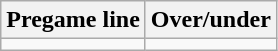<table class="wikitable">
<tr align="center">
<th style=>Pregame line</th>
<th style=>Over/under</th>
</tr>
<tr align="center">
<td></td>
<td></td>
</tr>
</table>
